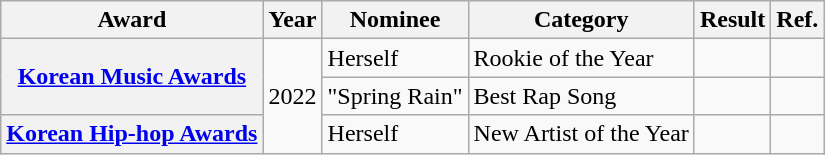<table class="wikitable plainrowheaders">
<tr>
<th>Award</th>
<th>Year</th>
<th>Nominee</th>
<th>Category</th>
<th>Result</th>
<th>Ref.</th>
</tr>
<tr>
<th rowspan="2" scope="row"><a href='#'>Korean Music Awards</a></th>
<td rowspan="3">2022</td>
<td>Herself</td>
<td>Rookie of the Year</td>
<td></td>
<td></td>
</tr>
<tr>
<td>"Spring Rain"</td>
<td>Best Rap Song</td>
<td></td>
<td></td>
</tr>
<tr>
<th scope="row"><a href='#'>Korean Hip-hop Awards</a></th>
<td>Herself</td>
<td>New Artist of the Year</td>
<td></td>
<td></td>
</tr>
</table>
